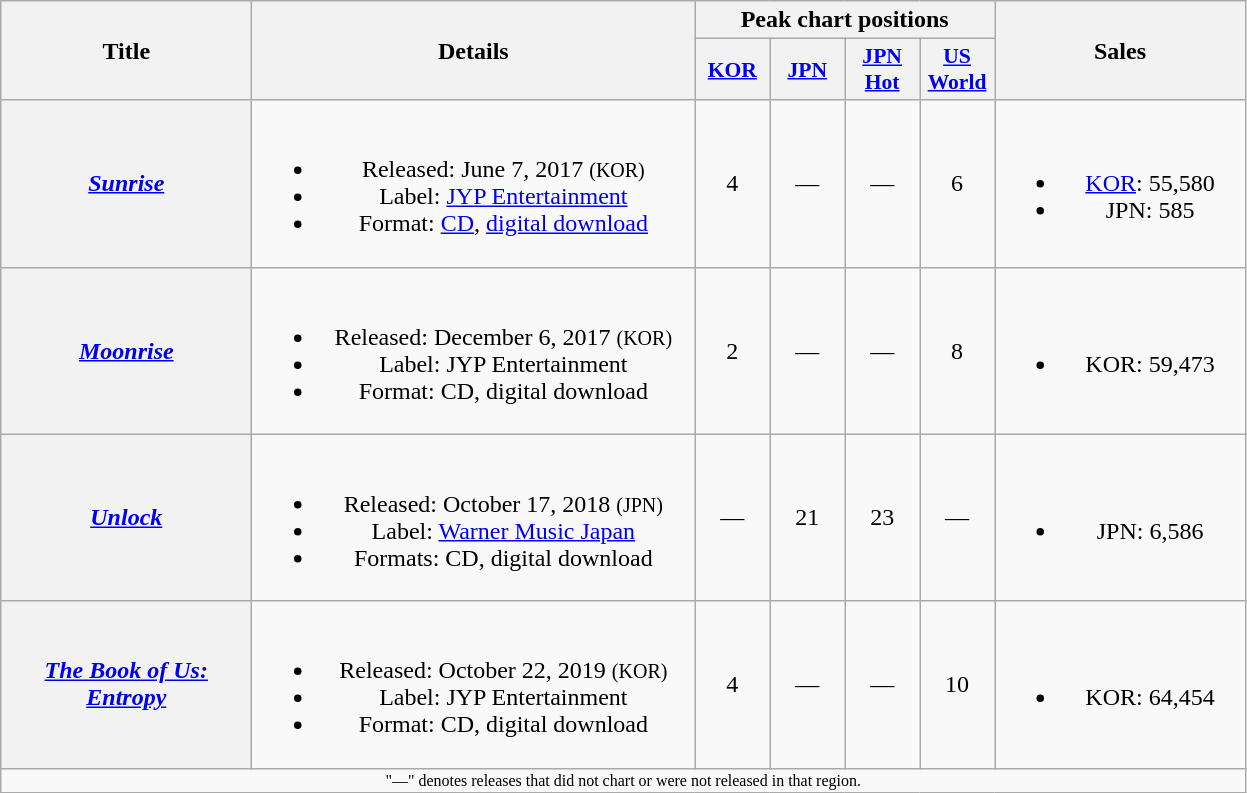<table class="wikitable plainrowheaders" style="text-align:center;">
<tr>
<th rowspan="2" scope="col" style="width:10em;">Title</th>
<th rowspan="2" scope="col" style="width:18em;">Details</th>
<th colspan="4" scope="col">Peak chart positions</th>
<th rowspan="2" scope="col" style="width:10em;">Sales</th>
</tr>
<tr>
<th scope="col" style="width:3em;font-size:90%;"><a href='#'>KOR</a><br></th>
<th scope="col" style="width:3em;font-size:90%;"><a href='#'>JPN</a><br></th>
<th scope="col" style="width:3em;font-size:90%;"><a href='#'>JPN<br>Hot</a><br></th>
<th scope="col" style="width:3em;font-size:90%;"><a href='#'>US<br>World</a><br></th>
</tr>
<tr>
<th scope="row"><em><a href='#'>Sunrise</a></em></th>
<td><br><ul><li>Released: June 7, 2017 <small>(KOR)</small></li><li>Label: <a href='#'>JYP Entertainment</a></li><li>Format: <a href='#'>CD</a>, <a href='#'>digital download</a></li></ul></td>
<td>4</td>
<td>—</td>
<td>—</td>
<td>6</td>
<td><br><ul><li><a href='#'>KOR</a>: 55,580</li><li>JPN: 585</li></ul></td>
</tr>
<tr>
<th scope="row"><em><a href='#'>Moonrise</a></em></th>
<td><br><ul><li>Released: December 6, 2017 <small>(KOR)</small></li><li>Label: JYP Entertainment</li><li>Format: CD, digital download</li></ul></td>
<td>2</td>
<td>—</td>
<td>—</td>
<td>8</td>
<td><br><ul><li>KOR: 59,473</li></ul></td>
</tr>
<tr>
<th scope="row"><em><a href='#'>Unlock</a></em></th>
<td><br><ul><li>Released: October 17, 2018 <small>(JPN)</small></li><li>Label: <a href='#'>Warner Music Japan</a></li><li>Formats: CD, digital download</li></ul></td>
<td>—</td>
<td>21</td>
<td>23</td>
<td>—</td>
<td><br><ul><li>JPN: 6,586</li></ul></td>
</tr>
<tr>
<th scope="row"><em><a href='#'>The Book of Us: Entropy</a></em></th>
<td><br><ul><li>Released: October 22, 2019 <small>(KOR)</small></li><li>Label: JYP Entertainment</li><li>Format: CD, digital download</li></ul></td>
<td>4</td>
<td>—</td>
<td>—</td>
<td>10</td>
<td><br><ul><li>KOR: 64,454</li></ul></td>
</tr>
<tr>
<td colspan="8" style="font-size:8pt;">"—" denotes releases that did not chart or were not released in that region.</td>
</tr>
</table>
